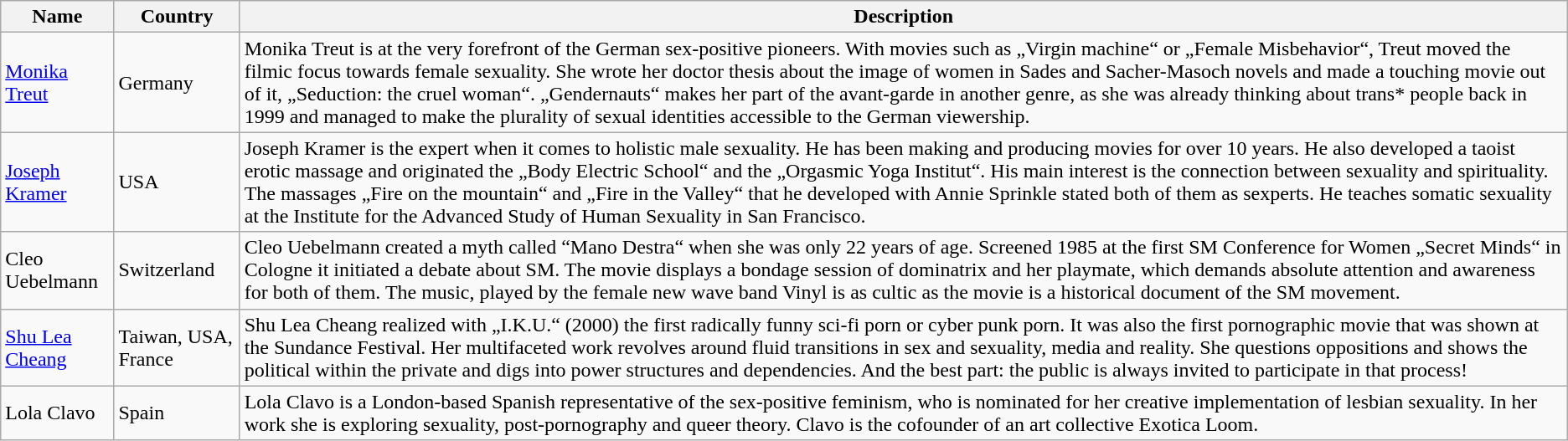<table class="wikitable">
<tr>
<th>Name</th>
<th>Country</th>
<th>Description</th>
</tr>
<tr>
<td><a href='#'>Monika Treut</a></td>
<td>Germany</td>
<td>Monika Treut is at the very forefront of the German sex-positive pioneers. With movies such as „Virgin machine“ or „Female Misbehavior“, Treut moved the filmic focus towards female sexuality. She wrote her doctor thesis about the image of women in Sades and Sacher-Masoch novels and made a touching movie out of it, „Seduction: the cruel woman“. „Gendernauts“ makes her part of the avant-garde in another genre, as she was already thinking about trans* people back in 1999 and managed to make the plurality of sexual identities accessible to the German viewership.</td>
</tr>
<tr>
<td><a href='#'>Joseph Kramer</a></td>
<td>USA</td>
<td>Joseph Kramer is the expert when it comes to holistic male sexuality. He has been making and producing movies for over 10 years. He also developed a taoist erotic massage and originated the „Body Electric School“ and the „Orgasmic Yoga Institut“. His main interest is the connection between sexuality and spirituality. The massages „Fire on the mountain“ and „Fire in the Valley“ that he developed with Annie Sprinkle stated both of them as sexperts. He teaches somatic sexuality at the Institute for the Advanced Study of Human Sexuality in San Francisco.</td>
</tr>
<tr>
<td>Cleo Uebelmann</td>
<td>Switzerland</td>
<td>Cleo Uebelmann created a myth called “Mano Destra“ when she was only 22 years of age. Screened 1985 at the first SM Conference for Women „Secret Minds“ in Cologne  it initiated a debate about SM. The movie displays a bondage session of dominatrix and her playmate, which demands absolute attention and awareness for both of them. The music, played by the female new wave band Vinyl is as cultic as the movie is a historical document of the SM movement.</td>
</tr>
<tr>
<td><a href='#'>Shu Lea Cheang</a></td>
<td>Taiwan, USA, France</td>
<td>Shu Lea Cheang realized with „I.K.U.“ (2000) the first radically funny sci-fi porn or cyber punk porn. It was also the first pornographic movie that was shown at the Sundance Festival. Her multifaceted work revolves around fluid transitions in sex and sexuality, media and reality. She questions oppositions and shows the political within the private and digs into power structures and dependencies. And the best part: the public is always invited to participate in that process!</td>
</tr>
<tr>
<td>Lola Clavo</td>
<td>Spain</td>
<td>Lola Clavo is a London-based Spanish representative of the sex-positive feminism, who is nominated for her creative implementation of lesbian sexuality. In her work she is exploring sexuality, post-pornography and queer theory. Clavo is the cofounder of an art collective Exotica Loom.</td>
</tr>
</table>
